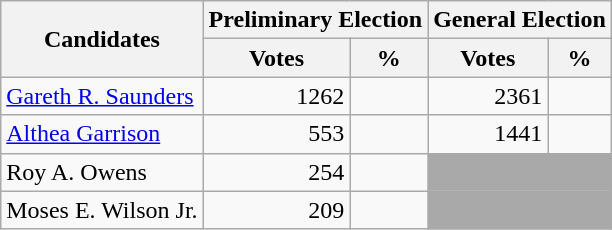<table class=wikitable>
<tr>
<th colspan=1 rowspan=2><strong>Candidates</strong></th>
<th colspan=2><strong>Preliminary Election</strong></th>
<th colspan=2><strong>General Election</strong></th>
</tr>
<tr>
<th>Votes</th>
<th>%</th>
<th>Votes</th>
<th>%</th>
</tr>
<tr>
<td><a href='#'>Gareth R. Saunders</a></td>
<td align="right">1262</td>
<td align="right"></td>
<td align="right">2361</td>
<td align="right"></td>
</tr>
<tr>
<td><a href='#'>Althea Garrison</a></td>
<td align="right">553</td>
<td align="right"></td>
<td align="right">1441</td>
<td align="right"></td>
</tr>
<tr>
<td>Roy A. Owens</td>
<td align="right">254</td>
<td align="right"></td>
<td colspan=2 bgcolor=darkgray> </td>
</tr>
<tr>
<td>Moses E. Wilson Jr.</td>
<td align="right">209</td>
<td align="right"></td>
<td colspan=2 bgcolor=darkgray> </td>
</tr>
</table>
